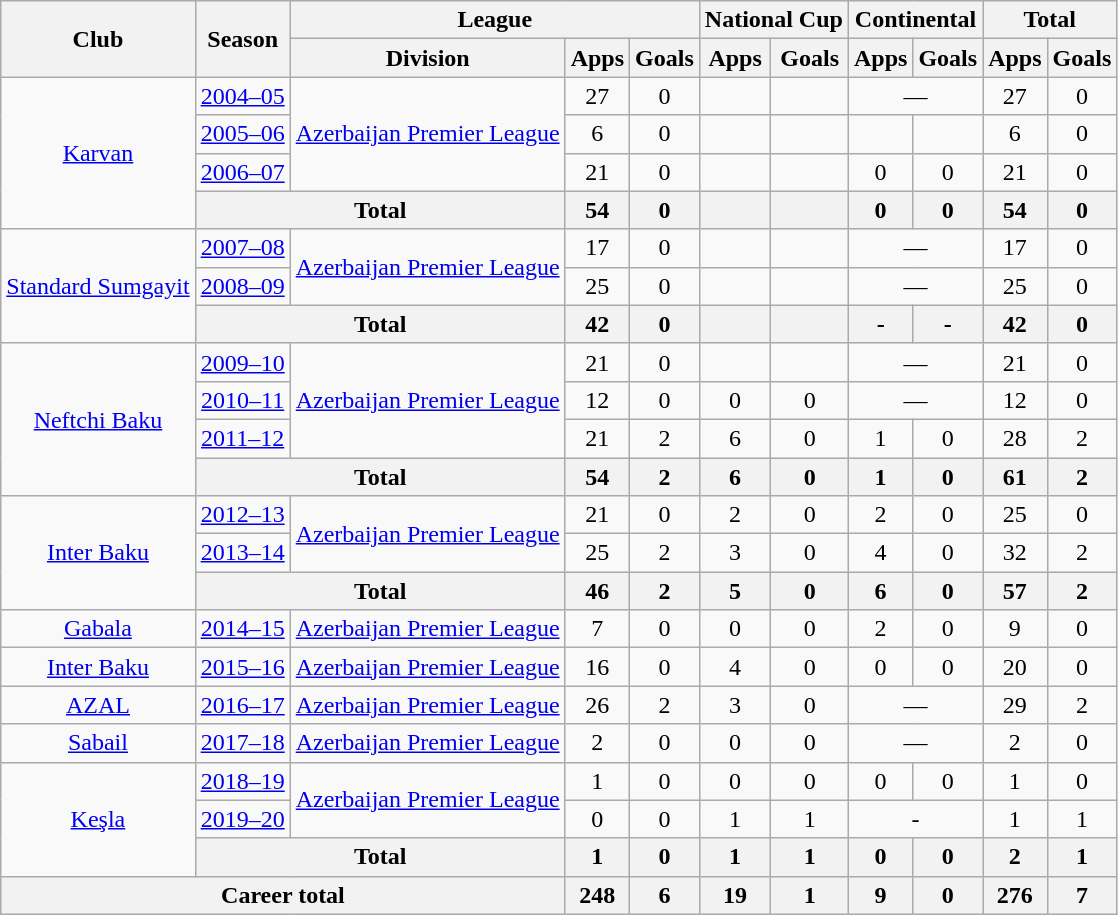<table class="wikitable" style="text-align: center">
<tr>
<th rowspan="2">Club</th>
<th rowspan="2">Season</th>
<th colspan="3">League</th>
<th colspan="2">National Cup</th>
<th colspan="2">Continental</th>
<th colspan="2">Total</th>
</tr>
<tr>
<th>Division</th>
<th>Apps</th>
<th>Goals</th>
<th>Apps</th>
<th>Goals</th>
<th>Apps</th>
<th>Goals</th>
<th>Apps</th>
<th>Goals</th>
</tr>
<tr>
<td rowspan="4"><a href='#'>Karvan</a></td>
<td><a href='#'>2004–05</a></td>
<td rowspan="3"><a href='#'>Azerbaijan Premier League</a></td>
<td>27</td>
<td>0</td>
<td></td>
<td></td>
<td colspan="2">—</td>
<td>27</td>
<td>0</td>
</tr>
<tr>
<td><a href='#'>2005–06</a></td>
<td>6</td>
<td>0</td>
<td></td>
<td></td>
<td></td>
<td></td>
<td>6</td>
<td>0</td>
</tr>
<tr>
<td><a href='#'>2006–07</a></td>
<td>21</td>
<td>0</td>
<td></td>
<td></td>
<td>0</td>
<td>0</td>
<td>21</td>
<td>0</td>
</tr>
<tr>
<th colspan="2">Total</th>
<th>54</th>
<th>0</th>
<th></th>
<th></th>
<th>0</th>
<th>0</th>
<th>54</th>
<th>0</th>
</tr>
<tr>
<td rowspan="3"><a href='#'>Standard Sumgayit</a></td>
<td><a href='#'>2007–08</a></td>
<td rowspan="2"><a href='#'>Azerbaijan Premier League</a></td>
<td>17</td>
<td>0</td>
<td></td>
<td></td>
<td colspan="2">—</td>
<td>17</td>
<td>0</td>
</tr>
<tr>
<td><a href='#'>2008–09</a></td>
<td>25</td>
<td>0</td>
<td></td>
<td></td>
<td colspan="2">—</td>
<td>25</td>
<td>0</td>
</tr>
<tr>
<th colspan="2">Total</th>
<th>42</th>
<th>0</th>
<th></th>
<th></th>
<th>-</th>
<th>-</th>
<th>42</th>
<th>0</th>
</tr>
<tr>
<td rowspan="4"><a href='#'>Neftchi Baku</a></td>
<td><a href='#'>2009–10</a></td>
<td rowspan="3"><a href='#'>Azerbaijan Premier League</a></td>
<td>21</td>
<td>0</td>
<td></td>
<td></td>
<td colspan="2">—</td>
<td>21</td>
<td>0</td>
</tr>
<tr>
<td><a href='#'>2010–11</a></td>
<td>12</td>
<td>0</td>
<td>0</td>
<td>0</td>
<td colspan="2">—</td>
<td>12</td>
<td>0</td>
</tr>
<tr>
<td><a href='#'>2011–12</a></td>
<td>21</td>
<td>2</td>
<td>6</td>
<td>0</td>
<td>1</td>
<td>0</td>
<td>28</td>
<td>2</td>
</tr>
<tr>
<th colspan="2">Total</th>
<th>54</th>
<th>2</th>
<th>6</th>
<th>0</th>
<th>1</th>
<th>0</th>
<th>61</th>
<th>2</th>
</tr>
<tr>
<td rowspan="3"><a href='#'>Inter Baku</a></td>
<td><a href='#'>2012–13</a></td>
<td rowspan="2"><a href='#'>Azerbaijan Premier League</a></td>
<td>21</td>
<td>0</td>
<td>2</td>
<td>0</td>
<td>2</td>
<td>0</td>
<td>25</td>
<td>0</td>
</tr>
<tr>
<td><a href='#'>2013–14</a></td>
<td>25</td>
<td>2</td>
<td>3</td>
<td>0</td>
<td>4</td>
<td>0</td>
<td>32</td>
<td>2</td>
</tr>
<tr>
<th colspan="2">Total</th>
<th>46</th>
<th>2</th>
<th>5</th>
<th>0</th>
<th>6</th>
<th>0</th>
<th>57</th>
<th>2</th>
</tr>
<tr>
<td><a href='#'>Gabala</a></td>
<td><a href='#'>2014–15</a></td>
<td><a href='#'>Azerbaijan Premier League</a></td>
<td>7</td>
<td>0</td>
<td>0</td>
<td>0</td>
<td>2</td>
<td>0</td>
<td>9</td>
<td>0</td>
</tr>
<tr>
<td><a href='#'>Inter Baku</a></td>
<td><a href='#'>2015–16</a></td>
<td><a href='#'>Azerbaijan Premier League</a></td>
<td>16</td>
<td>0</td>
<td>4</td>
<td>0</td>
<td>0</td>
<td>0</td>
<td>20</td>
<td>0</td>
</tr>
<tr>
<td><a href='#'>AZAL</a></td>
<td><a href='#'>2016–17</a></td>
<td><a href='#'>Azerbaijan Premier League</a></td>
<td>26</td>
<td>2</td>
<td>3</td>
<td>0</td>
<td colspan="2">—</td>
<td>29</td>
<td>2</td>
</tr>
<tr>
<td><a href='#'>Sabail</a></td>
<td><a href='#'>2017–18</a></td>
<td><a href='#'>Azerbaijan Premier League</a></td>
<td>2</td>
<td>0</td>
<td>0</td>
<td>0</td>
<td colspan="2">—</td>
<td>2</td>
<td>0</td>
</tr>
<tr>
<td rowspan="3"><a href='#'>Keşla</a></td>
<td><a href='#'>2018–19</a></td>
<td rowspan="2"><a href='#'>Azerbaijan Premier League</a></td>
<td>1</td>
<td>0</td>
<td>0</td>
<td>0</td>
<td>0</td>
<td>0</td>
<td>1</td>
<td>0</td>
</tr>
<tr>
<td><a href='#'>2019–20</a></td>
<td>0</td>
<td>0</td>
<td>1</td>
<td>1</td>
<td colspan="2">-</td>
<td>1</td>
<td>1</td>
</tr>
<tr>
<th colspan="2">Total</th>
<th>1</th>
<th>0</th>
<th>1</th>
<th>1</th>
<th>0</th>
<th>0</th>
<th>2</th>
<th>1</th>
</tr>
<tr>
<th colspan="3">Career total</th>
<th>248</th>
<th>6</th>
<th>19</th>
<th>1</th>
<th>9</th>
<th>0</th>
<th>276</th>
<th>7</th>
</tr>
</table>
